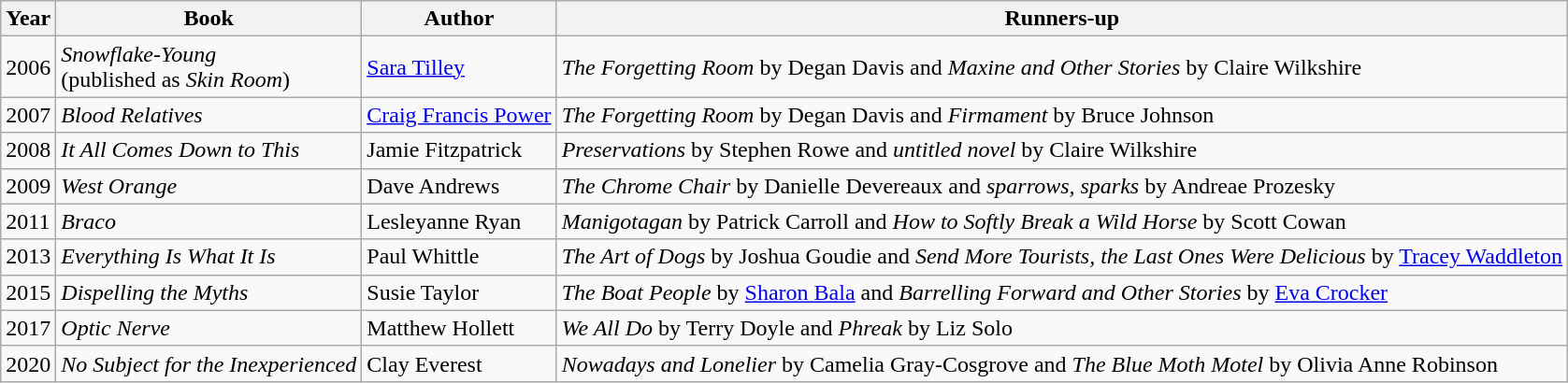<table class="wikitable">
<tr>
<th>Year</th>
<th>Book</th>
<th>Author</th>
<th>Runners-up</th>
</tr>
<tr>
<td>2006</td>
<td><em>Snowflake-Young</em><br>(published as <em>Skin Room</em>)</td>
<td><a href='#'>Sara Tilley</a></td>
<td><em>The Forgetting Room</em> by Degan Davis and <em>Maxine and Other Stories</em> by Claire Wilkshire</td>
</tr>
<tr>
<td>2007</td>
<td><em>Blood Relatives</em></td>
<td><a href='#'>Craig Francis Power</a></td>
<td><em>The Forgetting Room</em> by Degan Davis and <em>Firmament</em> by Bruce Johnson</td>
</tr>
<tr>
<td>2008</td>
<td><em>It All Comes Down to This</em></td>
<td>Jamie Fitzpatrick</td>
<td><em>Preservations</em> by Stephen Rowe and <em>untitled novel</em> by Claire Wilkshire</td>
</tr>
<tr>
<td>2009</td>
<td><em>West Orange</em></td>
<td>Dave Andrews</td>
<td><em>The Chrome Chair</em> by Danielle Devereaux and <em>sparrows, sparks</em> by Andreae Prozesky</td>
</tr>
<tr>
<td>2011</td>
<td><em>Braco</em></td>
<td>Lesleyanne Ryan</td>
<td><em>Manigotagan</em> by Patrick Carroll and <em>How to Softly Break a Wild Horse</em> by Scott Cowan</td>
</tr>
<tr>
<td>2013</td>
<td><em>Everything Is What It Is</em></td>
<td>Paul Whittle</td>
<td><em>The Art of Dogs</em> by Joshua Goudie and <em>Send More Tourists, the Last Ones Were Delicious</em> by <a href='#'>Tracey Waddleton</a></td>
</tr>
<tr>
<td>2015</td>
<td><em>Dispelling the Myths</em></td>
<td>Susie Taylor</td>
<td><em>The Boat People</em> by <a href='#'>Sharon Bala</a> and <em>Barrelling Forward and Other Stories</em> by <a href='#'>Eva Crocker</a></td>
</tr>
<tr>
<td>2017</td>
<td><em>Optic Nerve</em></td>
<td>Matthew Hollett</td>
<td><em>We All Do</em> by Terry Doyle and <em>Phreak</em> by Liz Solo</td>
</tr>
<tr>
<td>2020</td>
<td><em>No Subject for the Inexperienced</em></td>
<td>Clay Everest</td>
<td><em>Nowadays and Lonelier</em> by Camelia Gray-Cosgrove and <em>The Blue Moth Motel</em> by Olivia Anne Robinson</td>
</tr>
</table>
